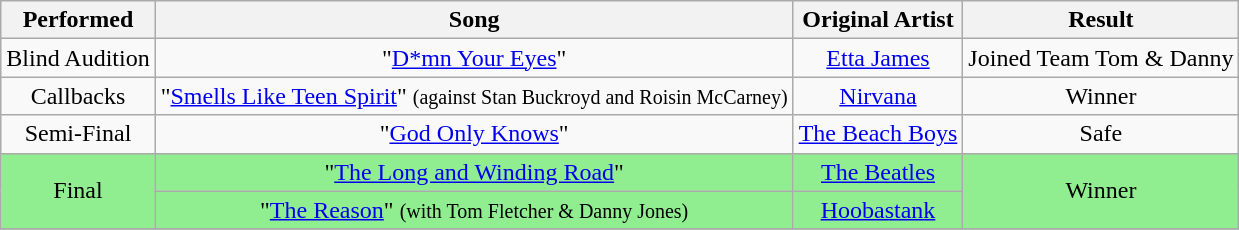<table class="wikitable plainrowheaders" style="text-align:center;">
<tr>
<th scope="col">Performed</th>
<th scope="col">Song</th>
<th scope="col">Original Artist</th>
<th scope="col">Result</th>
</tr>
<tr>
<td>Blind Audition</td>
<td>"<a href='#'>D*mn Your Eyes</a>"</td>
<td><a href='#'>Etta James</a></td>
<td>Joined Team Tom & Danny</td>
</tr>
<tr>
<td>Callbacks</td>
<td>"<a href='#'>Smells Like Teen Spirit</a>" <small>(against Stan Buckroyd and Roisin McCarney)</small></td>
<td><a href='#'>Nirvana</a></td>
<td>Winner</td>
</tr>
<tr>
<td>Semi-Final</td>
<td>"<a href='#'>God Only Knows</a>"</td>
<td><a href='#'>The Beach Boys</a></td>
<td>Safe</td>
</tr>
<tr style="background:lightgreen;">
<td rowspan="2">Final</td>
<td>"<a href='#'>The Long and Winding Road</a>"</td>
<td><a href='#'>The Beatles</a></td>
<td rowspan="2">Winner</td>
</tr>
<tr style="background:lightgreen;">
<td>"<a href='#'>The Reason</a>" <small>(with Tom Fletcher & Danny Jones)</small></td>
<td><a href='#'>Hoobastank</a></td>
</tr>
<tr>
</tr>
</table>
